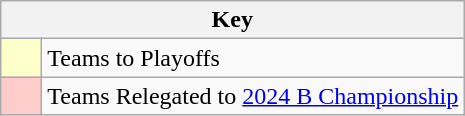<table class="wikitable" style="text-align: center">
<tr>
<th colspan=2>Key</th>
</tr>
<tr>
<td style="background:#ffffcc; width:20px;"></td>
<td align=left>Teams to Playoffs</td>
</tr>
<tr>
<td style="background:#ffcccc; width:20px;"></td>
<td align=left>Teams Relegated to <a href='#'>2024 B Championship</a></td>
</tr>
</table>
